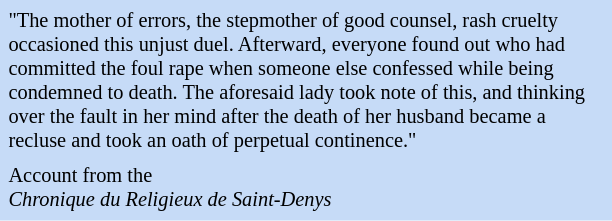<table class="toccolours" style="float: left; margin-left: 1em; margin-right: 2em; font-size: 85%; background:#c6dbf7; color:black; width:30em; max-width: 40%;" cellspacing="5">
<tr>
<td style="text-align: left;">"The mother of errors, the stepmother of good counsel, rash cruelty occasioned this unjust duel. Afterward, everyone found out who had committed the foul rape when someone else confessed while being condemned to death. The aforesaid lady took note of this, and thinking over the fault in her mind after the death of her husband became a recluse and took an oath of perpetual continence."</td>
</tr>
<tr>
<td style="text-align: left;">Account from the<br><em>Chronique du Religieux de Saint-Denys</em></td>
</tr>
</table>
